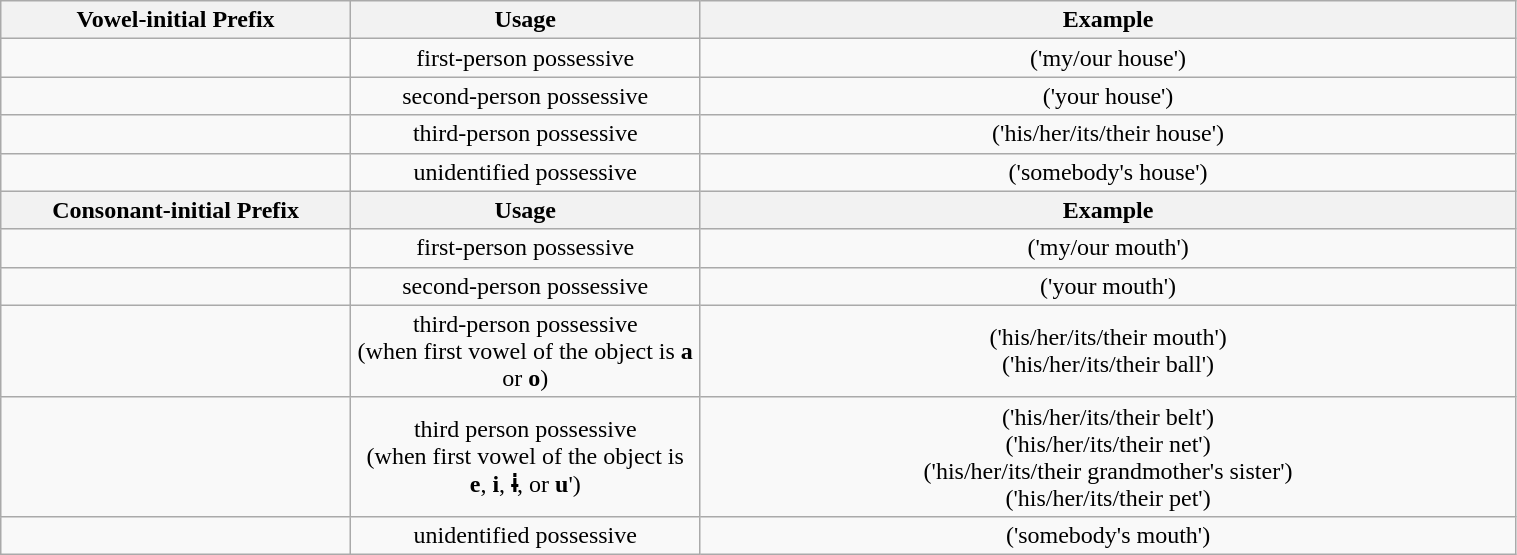<table class="wikitable" style="text-align:center;" width="80%">
<tr>
<th width="15%">Vowel-initial Prefix</th>
<th width="15%">Usage</th>
<th width="35%">Example</th>
</tr>
<tr>
<td></td>
<td>first-person possessive</td>
<td> ('my/our house')</td>
</tr>
<tr>
<td></td>
<td>second-person possessive</td>
<td> ('your house')</td>
</tr>
<tr>
<td></td>
<td>third-person possessive</td>
<td> ('his/her/its/their house')</td>
</tr>
<tr>
<td></td>
<td>unidentified possessive</td>
<td> ('somebody's house')</td>
</tr>
<tr>
<th width="15%">Consonant-initial Prefix</th>
<th width="15%">Usage</th>
<th width="35%">Example</th>
</tr>
<tr>
<td></td>
<td>first-person possessive</td>
<td> ('my/our mouth')</td>
</tr>
<tr>
<td></td>
<td>second-person possessive</td>
<td> ('your mouth')</td>
</tr>
<tr>
<td></td>
<td>third-person possessive<br>(when first vowel of the object is <strong>a</strong> or <strong>o</strong>)</td>
<td> ('his/her/its/their mouth')<br>  ('his/her/its/their ball')</td>
</tr>
<tr>
<td></td>
<td>third person possessive<br>(when first vowel of the object is <strong>e</strong>, <strong>i</strong>, <strong>ɨ</strong>, or <strong>u</strong>')</td>
<td> ('his/her/its/their belt')<br> ('his/her/its/their net')<br> ('his/her/its/their grandmother's sister')<br> ('his/her/its/their pet')</td>
</tr>
<tr>
<td></td>
<td>unidentified possessive</td>
<td> ('somebody's mouth')</td>
</tr>
</table>
